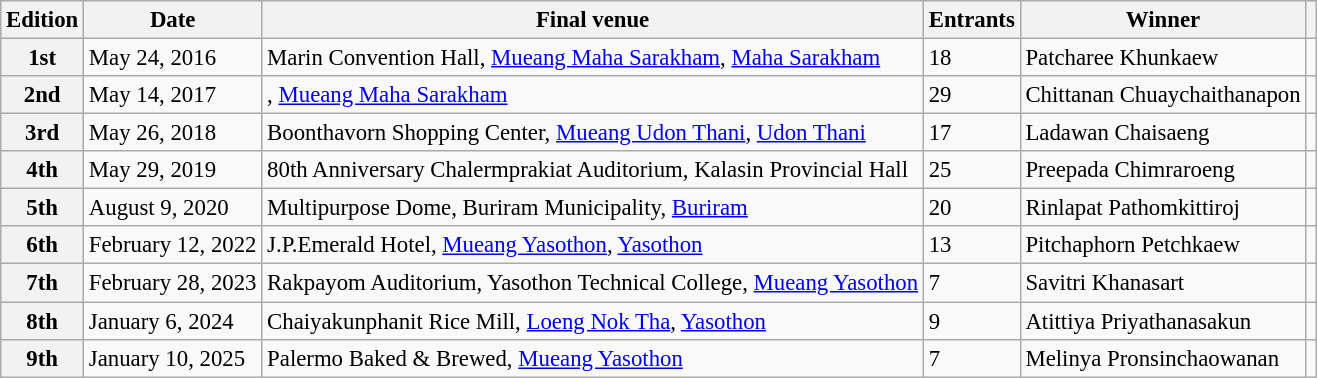<table class="wikitable defaultcenter col2left col3left col5left" style="font-size:95%;">
<tr>
<th>Edition</th>
<th>Date</th>
<th>Final venue</th>
<th>Entrants</th>
<th>Winner</th>
<th></th>
</tr>
<tr>
<th>1st</th>
<td>May 24, 2016</td>
<td>Marin Convention Hall, <a href='#'>Mueang Maha Sarakham</a>, <a href='#'>Maha Sarakham</a></td>
<td>18</td>
<td>Patcharee Khunkaew</td>
<td></td>
</tr>
<tr>
<th>2nd</th>
<td>May 14, 2017</td>
<td>, <a href='#'>Mueang Maha Sarakham</a></td>
<td>29</td>
<td>Chittanan Chuaychaithanapon</td>
<td></td>
</tr>
<tr>
<th>3rd</th>
<td>May 26, 2018</td>
<td>Boonthavorn Shopping Center, <a href='#'>Mueang Udon Thani</a>, <a href='#'>Udon Thani</a></td>
<td>17</td>
<td>Ladawan Chaisaeng</td>
<td></td>
</tr>
<tr>
<th>4th</th>
<td>May 29, 2019</td>
<td>80th Anniversary Chalermprakiat Auditorium, Kalasin Provincial Hall</td>
<td>25</td>
<td>Preepada Chimraroeng</td>
<td></td>
</tr>
<tr>
<th>5th</th>
<td>August 9, 2020</td>
<td>Multipurpose Dome, Buriram Municipality, <a href='#'>Buriram</a></td>
<td>20</td>
<td>Rinlapat Pathomkittiroj</td>
<td></td>
</tr>
<tr>
<th>6th</th>
<td>February 12, 2022</td>
<td>J.P.Emerald Hotel, <a href='#'>Mueang Yasothon</a>, <a href='#'>Yasothon</a></td>
<td>13</td>
<td>Pitchaphorn Petchkaew</td>
<td></td>
</tr>
<tr>
<th>7th</th>
<td>February 28, 2023</td>
<td>Rakpayom Auditorium, Yasothon Technical College, <a href='#'>Mueang Yasothon</a></td>
<td>7</td>
<td>Savitri Khanasart</td>
<td></td>
</tr>
<tr>
<th>8th</th>
<td>January 6, 2024</td>
<td>Chaiyakunphanit Rice Mill, <a href='#'>Loeng Nok Tha</a>, <a href='#'>Yasothon</a></td>
<td>9</td>
<td>Atittiya Priyathanasakun</td>
<td></td>
</tr>
<tr>
<th>9th</th>
<td>January 10, 2025</td>
<td>Palermo Baked & Brewed, <a href='#'>Mueang Yasothon</a></td>
<td>7</td>
<td>Melinya Pronsinchaowanan</td>
<td></td>
</tr>
</table>
